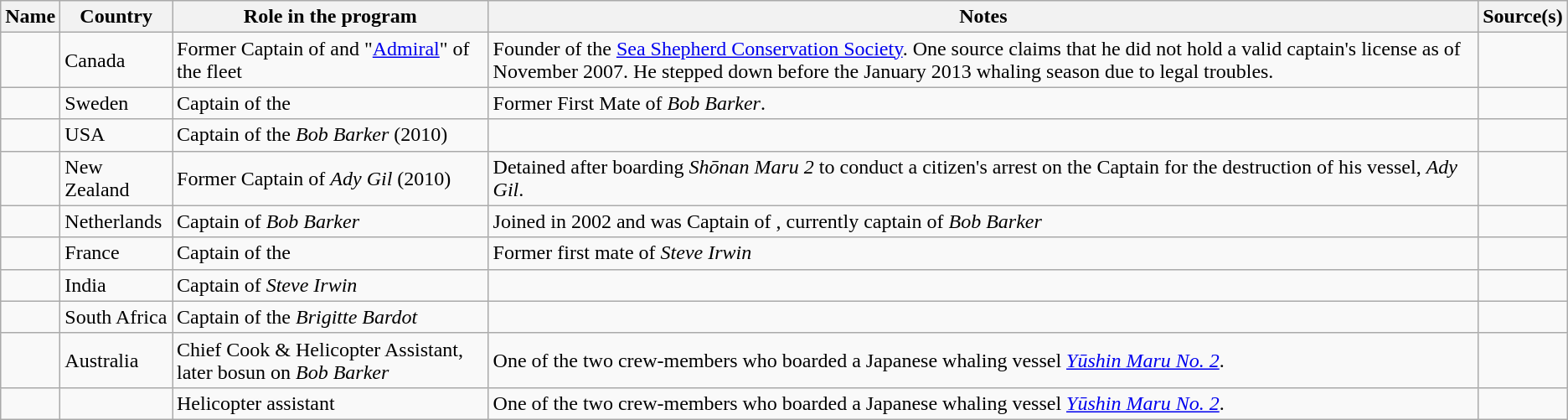<table class="wikitable sortable plainrowheaders">
<tr>
<th scope="col">Name</th>
<th scope="col">Country</th>
<th scope="col">Role in the program</th>
<th scope="col" class="unsortable">Notes</th>
<th scope="col" class="unsortable">Source(s)</th>
</tr>
<tr>
<td scope="row"></td>
<td>Canada</td>
<td>Former Captain of  and "<a href='#'>Admiral</a>" of the fleet</td>
<td>Founder of the <a href='#'>Sea Shepherd Conservation Society</a>. One source claims that he did not hold a valid captain's license as of November 2007. He stepped down before the January 2013 whaling season due to legal troubles.</td>
<td align="center"></td>
</tr>
<tr>
<td scope="row"></td>
<td>Sweden<br></td>
<td>Captain of the </td>
<td>Former First Mate of <em>Bob Barker</em>.</td>
<td align="center"></td>
</tr>
<tr>
<td scope="row"></td>
<td>USA</td>
<td>Captain of the <em>Bob Barker</em> (2010)</td>
<td></td>
<td align="center"></td>
</tr>
<tr>
<td scope="row"></td>
<td>New Zealand</td>
<td>Former Captain of <em>Ady Gil</em> (2010)</td>
<td>Detained after boarding <em>Shōnan Maru 2</em> to conduct a citizen's arrest on the Captain for the destruction of his vessel, <em>Ady Gil</em>.</td>
<td align="center"></td>
</tr>
<tr>
<td scope="row"></td>
<td>Netherlands</td>
<td>Captain of <em>Bob Barker</em></td>
<td>Joined in 2002 and was Captain of , currently captain of <em>Bob Barker</em></td>
<td align="center"></td>
</tr>
<tr>
<td scope="row"></td>
<td>France</td>
<td>Captain of the </td>
<td>Former first mate of <em>Steve Irwin</em></td>
<td align="center"></td>
</tr>
<tr>
<td scope="row"></td>
<td>India</td>
<td>Captain of <em>Steve Irwin</em></td>
<td></td>
<td align="center"></td>
</tr>
<tr>
<td scope="row"></td>
<td>South Africa</td>
<td>Captain of the <em>Brigitte Bardot</em></td>
<td></td>
<td align="center"></td>
</tr>
<tr>
<td scope="row"></td>
<td>Australia</td>
<td>Chief Cook & Helicopter Assistant, later bosun on <em>Bob Barker</em></td>
<td>One of the two crew-members who boarded a Japanese whaling vessel <em><a href='#'>Yūshin Maru No. 2</a></em>.</td>
<td align="center"></td>
</tr>
<tr>
<td scope="row"></td>
<td></td>
<td>Helicopter assistant</td>
<td>One of the two crew-members who boarded a Japanese whaling vessel <em><a href='#'>Yūshin Maru No. 2</a></em>.</td>
<td align="center"></td>
</tr>
</table>
